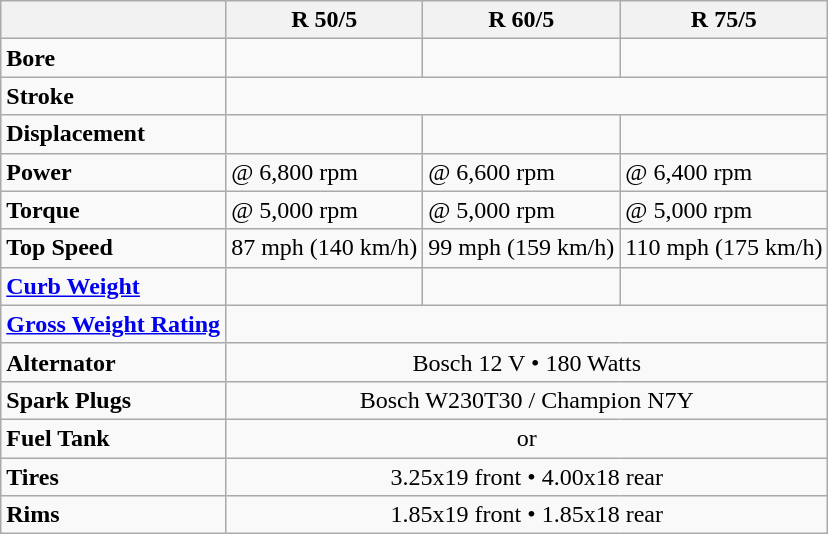<table class="wikitable">
<tr>
<th> </th>
<th>R 50/5</th>
<th>R 60/5</th>
<th>R 75/5</th>
</tr>
<tr>
<td><strong>Bore</strong></td>
<td></td>
<td></td>
<td></td>
</tr>
<tr>
<td><strong>Stroke</strong></td>
<td colspan="3" align="center"></td>
</tr>
<tr>
<td><strong>Displacement</strong></td>
<td></td>
<td></td>
<td></td>
</tr>
<tr>
<td><strong>Power</strong></td>
<td> @ 6,800 rpm</td>
<td> @ 6,600 rpm</td>
<td> @ 6,400 rpm</td>
</tr>
<tr>
<td><strong>Torque</strong></td>
<td> @ 5,000 rpm</td>
<td> @ 5,000 rpm</td>
<td> @ 5,000 rpm</td>
</tr>
<tr>
<td><strong>Top Speed</strong></td>
<td>87 mph (140 km/h)</td>
<td>99 mph (159 km/h)</td>
<td>110 mph (175 km/h)</td>
</tr>
<tr>
<td><strong><a href='#'>Curb Weight</a></strong></td>
<td></td>
<td></td>
<td></td>
</tr>
<tr>
<td><strong><a href='#'>Gross Weight Rating</a></strong></td>
<td colspan="3" align="center"></td>
</tr>
<tr>
<td><strong>Alternator</strong></td>
<td colspan="3" align="center">Bosch 12 V • 180 Watts</td>
</tr>
<tr>
<td><strong>Spark Plugs</strong></td>
<td colspan="3" align="center">Bosch W230T30 / Champion N7Y</td>
</tr>
<tr>
<td><strong>Fuel Tank</strong></td>
<td colspan="3" align="center"> or </td>
</tr>
<tr>
<td><strong>Tires</strong></td>
<td colspan="3" align="center">3.25x19 front • 4.00x18 rear</td>
</tr>
<tr>
<td><strong>Rims</strong></td>
<td colspan="3" align="center">1.85x19 front • 1.85x18 rear</td>
</tr>
</table>
